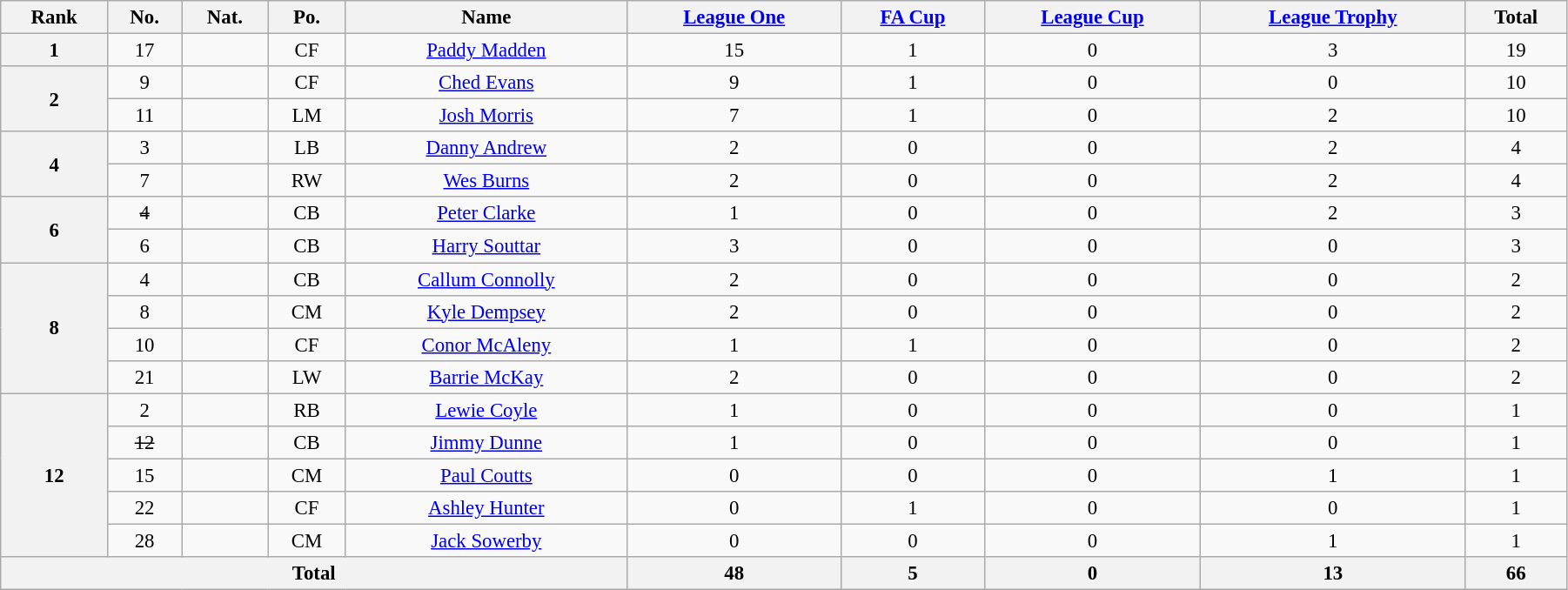<table class="wikitable" style="text-align:center; font-size:95%; width:95%;">
<tr>
<th>Rank</th>
<th>No.</th>
<th>Nat.</th>
<th>Po.</th>
<th>Name</th>
<th><a href='#'>League One</a></th>
<th><a href='#'>FA Cup</a></th>
<th><a href='#'>League Cup</a></th>
<th><a href='#'>League Trophy</a></th>
<th>Total</th>
</tr>
<tr>
<th rowspan=1>1</th>
<td>17</td>
<td></td>
<td>CF</td>
<td><a href='#'>Paddy Madden</a></td>
<td>15</td>
<td>1</td>
<td>0</td>
<td>3</td>
<td>19</td>
</tr>
<tr>
<th rowspan=2>2</th>
<td>9</td>
<td></td>
<td>CF</td>
<td><a href='#'>Ched Evans</a></td>
<td>9</td>
<td>1</td>
<td>0</td>
<td>0</td>
<td>10</td>
</tr>
<tr>
<td>11</td>
<td></td>
<td>LM</td>
<td><a href='#'>Josh Morris</a></td>
<td>7</td>
<td>1</td>
<td>0</td>
<td>2</td>
<td>10</td>
</tr>
<tr>
<th rowspan=2>4</th>
<td>3</td>
<td></td>
<td>LB</td>
<td><a href='#'>Danny Andrew</a></td>
<td>2</td>
<td>0</td>
<td>0</td>
<td>2</td>
<td>4</td>
</tr>
<tr>
<td>7</td>
<td></td>
<td>RW</td>
<td><a href='#'>Wes Burns</a></td>
<td>2</td>
<td>0</td>
<td>0</td>
<td>2</td>
<td>4</td>
</tr>
<tr>
<th rowspan=2>6</th>
<td><s>4</s></td>
<td></td>
<td>CB</td>
<td><a href='#'>Peter Clarke</a></td>
<td>1</td>
<td>0</td>
<td>0</td>
<td>2</td>
<td>3</td>
</tr>
<tr>
<td>6</td>
<td></td>
<td>CB</td>
<td><a href='#'>Harry Souttar</a></td>
<td>3</td>
<td>0</td>
<td>0</td>
<td>0</td>
<td>3</td>
</tr>
<tr>
<th rowspan=4>8</th>
<td>4</td>
<td></td>
<td>CB</td>
<td><a href='#'>Callum Connolly</a></td>
<td>2</td>
<td>0</td>
<td>0</td>
<td>0</td>
<td>2</td>
</tr>
<tr>
<td>8</td>
<td></td>
<td>CM</td>
<td><a href='#'>Kyle Dempsey</a></td>
<td>2</td>
<td>0</td>
<td>0</td>
<td>0</td>
<td>2</td>
</tr>
<tr>
<td>10</td>
<td></td>
<td>CF</td>
<td><a href='#'>Conor McAleny</a></td>
<td>1</td>
<td>1</td>
<td>0</td>
<td>0</td>
<td>2</td>
</tr>
<tr>
<td>21</td>
<td></td>
<td>LW</td>
<td><a href='#'>Barrie McKay</a></td>
<td>2</td>
<td>0</td>
<td>0</td>
<td>0</td>
<td>2</td>
</tr>
<tr>
<th rowspan=5>12</th>
<td>2</td>
<td></td>
<td>RB</td>
<td><a href='#'>Lewie Coyle</a></td>
<td>1</td>
<td>0</td>
<td>0</td>
<td>0</td>
<td>1</td>
</tr>
<tr>
<td><s>12</s></td>
<td></td>
<td>CB</td>
<td><a href='#'>Jimmy Dunne</a></td>
<td>1</td>
<td>0</td>
<td>0</td>
<td>0</td>
<td>1</td>
</tr>
<tr>
<td>15</td>
<td></td>
<td>CM</td>
<td><a href='#'>Paul Coutts</a></td>
<td>0</td>
<td>0</td>
<td>0</td>
<td>1</td>
<td>1</td>
</tr>
<tr>
<td>22</td>
<td></td>
<td>CF</td>
<td><a href='#'>Ashley Hunter</a></td>
<td>0</td>
<td>1</td>
<td>0</td>
<td>0</td>
<td>1</td>
</tr>
<tr>
<td>28</td>
<td></td>
<td>CM</td>
<td><a href='#'>Jack Sowerby</a></td>
<td>0</td>
<td>0</td>
<td>0</td>
<td>1</td>
<td>1</td>
</tr>
<tr>
<th colspan=5>Total</th>
<th>48</th>
<th>5</th>
<th>0</th>
<th>13</th>
<th>66</th>
</tr>
</table>
